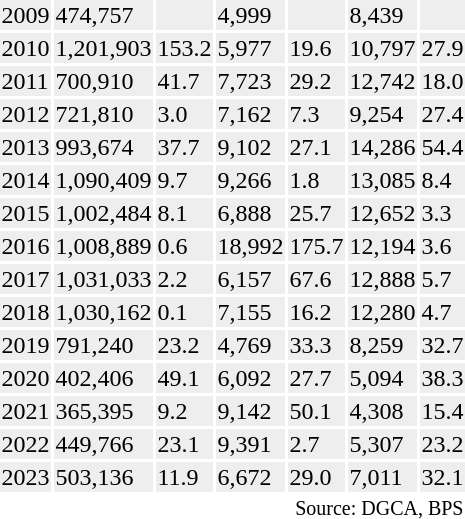<table class="toccolours sortable" style="padding:0.5em;">
<tr>
<th></th>
<th></th>
<th></th>
<th></th>
<th></th>
<th></th>
<th></th>
</tr>
<tr style="background:#eee;">
<td>2009</td>
<td>474,757</td>
<td></td>
<td>4,999</td>
<td></td>
<td>8,439</td>
<td></td>
</tr>
<tr style="background:#eee;">
<td>2010</td>
<td>1,201,903</td>
<td> 153.2</td>
<td>5,977</td>
<td> 19.6</td>
<td>10,797</td>
<td> 27.9</td>
</tr>
<tr style="background:#eee;">
<td>2011</td>
<td>700,910</td>
<td> 41.7</td>
<td>7,723</td>
<td> 29.2</td>
<td>12,742</td>
<td> 18.0</td>
</tr>
<tr style="background:#eee;">
<td>2012</td>
<td>721,810</td>
<td> 3.0</td>
<td>7,162</td>
<td> 7.3</td>
<td>9,254</td>
<td> 27.4</td>
</tr>
<tr style="background:#eee;">
<td>2013</td>
<td>993,674</td>
<td> 37.7</td>
<td>9,102</td>
<td> 27.1</td>
<td>14,286</td>
<td> 54.4</td>
</tr>
<tr style="background:#eee;">
<td>2014</td>
<td>1,090,409</td>
<td> 9.7</td>
<td>9,266</td>
<td> 1.8</td>
<td>13,085</td>
<td> 8.4</td>
</tr>
<tr style="background:#eee;">
<td>2015</td>
<td>1,002,484</td>
<td> 8.1</td>
<td>6,888</td>
<td> 25.7</td>
<td>12,652</td>
<td> 3.3</td>
</tr>
<tr style="background:#eee;">
<td>2016</td>
<td>1,008,889</td>
<td> 0.6</td>
<td>18,992</td>
<td> 175.7</td>
<td>12,194</td>
<td> 3.6</td>
</tr>
<tr style="background:#eee;">
<td>2017</td>
<td>1,031,033</td>
<td> 2.2</td>
<td>6,157</td>
<td> 67.6</td>
<td>12,888</td>
<td> 5.7</td>
</tr>
<tr style="background:#eee;">
<td>2018</td>
<td>1,030,162</td>
<td> 0.1</td>
<td>7,155</td>
<td> 16.2</td>
<td>12,280</td>
<td> 4.7</td>
</tr>
<tr style="background:#eee;">
<td>2019</td>
<td>791,240</td>
<td> 23.2</td>
<td>4,769</td>
<td> 33.3</td>
<td>8,259</td>
<td> 32.7</td>
</tr>
<tr style="background:#eee;">
<td>2020</td>
<td>402,406</td>
<td> 49.1</td>
<td>6,092</td>
<td> 27.7</td>
<td>5,094</td>
<td> 38.3</td>
</tr>
<tr style="background:#eee;">
<td>2021</td>
<td>365,395</td>
<td> 9.2</td>
<td>9,142</td>
<td> 50.1</td>
<td>4,308</td>
<td> 15.4</td>
</tr>
<tr style="background:#eee;">
<td>2022</td>
<td>449,766</td>
<td> 23.1</td>
<td>9,391</td>
<td> 2.7</td>
<td>5,307</td>
<td> 23.2</td>
</tr>
<tr style="background:#eee;">
<td>2023</td>
<td>503,136</td>
<td> 11.9</td>
<td>6,672</td>
<td> 29.0</td>
<td>7,011</td>
<td> 32.1</td>
</tr>
<tr>
<td colspan="7" style="text-align:right;"><sup>Source: DGCA, BPS</sup></td>
</tr>
</table>
